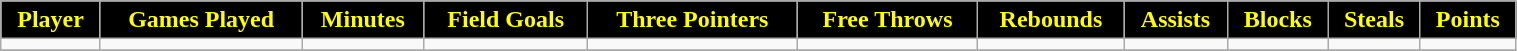<table class="wikitable" width="80%">
<tr align="center"  style=" background:black;color:yellow;">
<td><strong>Player</strong></td>
<td><strong>Games Played</strong></td>
<td><strong>Minutes</strong></td>
<td><strong>Field Goals</strong></td>
<td><strong>Three Pointers</strong></td>
<td><strong>Free Throws</strong></td>
<td><strong>Rebounds</strong></td>
<td><strong>Assists</strong></td>
<td><strong>Blocks</strong></td>
<td><strong>Steals</strong></td>
<td><strong>Points</strong></td>
</tr>
<tr align="center" bgcolor="">
<td></td>
<td></td>
<td></td>
<td></td>
<td></td>
<td></td>
<td></td>
<td></td>
<td></td>
<td></td>
<td></td>
</tr>
<tr align="center" bgcolor="">
</tr>
</table>
